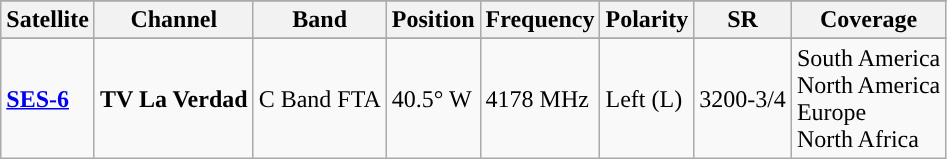<table class="wikitable float center" style="=width:500px;">
<tr>
</tr>
<tr style="font-size:100%">
<th>Satellite</th>
<th>Channel</th>
<th>Band</th>
<th>Position</th>
<th>Frequency</th>
<th>Polarity</th>
<th>SR</th>
<th>Coverage</th>
</tr>
<tr>
</tr>
<tr style="font-size:100%">
<td><strong><a href='#'>SES-6</a></strong></td>
<td><strong>TV La Verdad</strong></td>
<td>C Band FTA</td>
<td>40.5° W</td>
<td>4178 MHz</td>
<td>Left (L)</td>
<td>3200-3/4</td>
<td>South America<br>North America<br>Europe<br>North Africa</td>
</tr>
</table>
